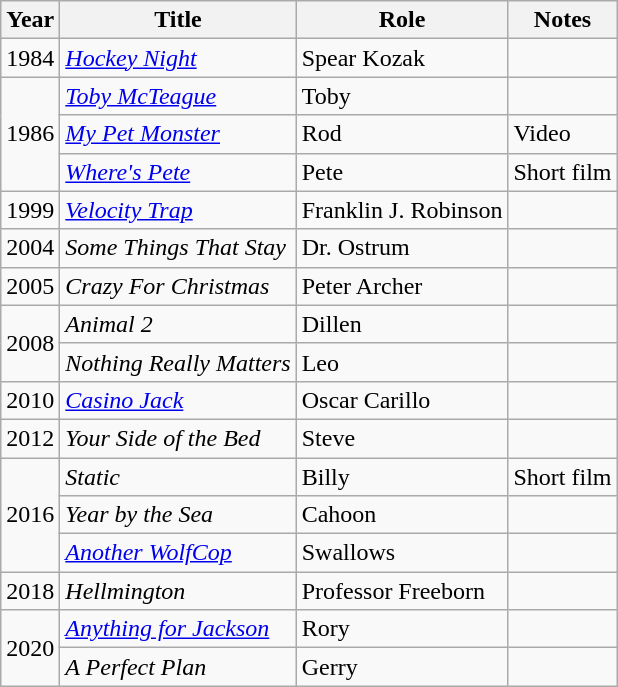<table class="wikitable sortable">
<tr>
<th>Year</th>
<th>Title</th>
<th>Role</th>
<th class="unsortable">Notes</th>
</tr>
<tr>
<td>1984</td>
<td><em><a href='#'>Hockey Night</a></em></td>
<td>Spear Kozak</td>
<td></td>
</tr>
<tr>
<td rowspan="3">1986</td>
<td><em><a href='#'>Toby McTeague</a></em></td>
<td>Toby</td>
<td></td>
</tr>
<tr>
<td><em><a href='#'>My Pet Monster</a></em></td>
<td>Rod</td>
<td>Video</td>
</tr>
<tr>
<td><em><a href='#'>Where's Pete</a></em></td>
<td>Pete</td>
<td>Short film</td>
</tr>
<tr>
<td>1999</td>
<td><em><a href='#'>Velocity Trap</a></em></td>
<td>Franklin J. Robinson</td>
<td></td>
</tr>
<tr>
<td>2004</td>
<td><em>Some Things That Stay</em></td>
<td>Dr. Ostrum</td>
<td></td>
</tr>
<tr>
<td>2005</td>
<td><em>Crazy For Christmas</em></td>
<td>Peter Archer</td>
<td></td>
</tr>
<tr>
<td rowspan="2">2008</td>
<td><em>Animal 2</em></td>
<td>Dillen</td>
<td></td>
</tr>
<tr>
<td><em>Nothing Really Matters</em></td>
<td>Leo</td>
<td></td>
</tr>
<tr>
<td>2010</td>
<td><em><a href='#'>Casino Jack</a></em></td>
<td>Oscar Carillo</td>
<td></td>
</tr>
<tr>
<td>2012</td>
<td><em>Your Side of the Bed</em></td>
<td>Steve</td>
<td></td>
</tr>
<tr>
<td rowspan="3">2016</td>
<td><em>Static</em></td>
<td>Billy</td>
<td>Short film</td>
</tr>
<tr>
<td><em>Year by the Sea</em></td>
<td>Cahoon</td>
<td></td>
</tr>
<tr>
<td><em><a href='#'>Another WolfCop</a></em></td>
<td>Swallows</td>
<td></td>
</tr>
<tr>
<td>2018</td>
<td><em>Hellmington</em></td>
<td>Professor Freeborn</td>
<td></td>
</tr>
<tr>
<td rowspan="2">2020</td>
<td><em><a href='#'>Anything for Jackson</a></em></td>
<td>Rory</td>
<td></td>
</tr>
<tr>
<td data-sort-value="Perfect Plan, A"><em>A Perfect Plan</em></td>
<td>Gerry</td>
<td></td>
</tr>
</table>
